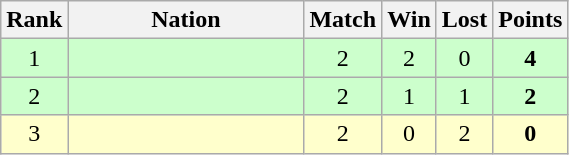<table class="wikitable" style="text-align: center;">
<tr>
<th width=20>Rank</th>
<th width=150>Nation</th>
<th width=20>Match</th>
<th width=20>Win</th>
<th width=20>Lost</th>
<th width=20>Points</th>
</tr>
<tr style="background:#cfc;">
<td>1</td>
<td style="text-align:left;"></td>
<td>2</td>
<td>2</td>
<td>0</td>
<td><strong>4</strong></td>
</tr>
<tr style="background:#cfc;">
<td>2</td>
<td style="text-align:left;"></td>
<td>2</td>
<td>1</td>
<td>1</td>
<td><strong>2</strong></td>
</tr>
<tr style="background:#ffc;">
<td>3</td>
<td style="text-align:left;"></td>
<td>2</td>
<td>0</td>
<td>2</td>
<td><strong>0</strong></td>
</tr>
</table>
